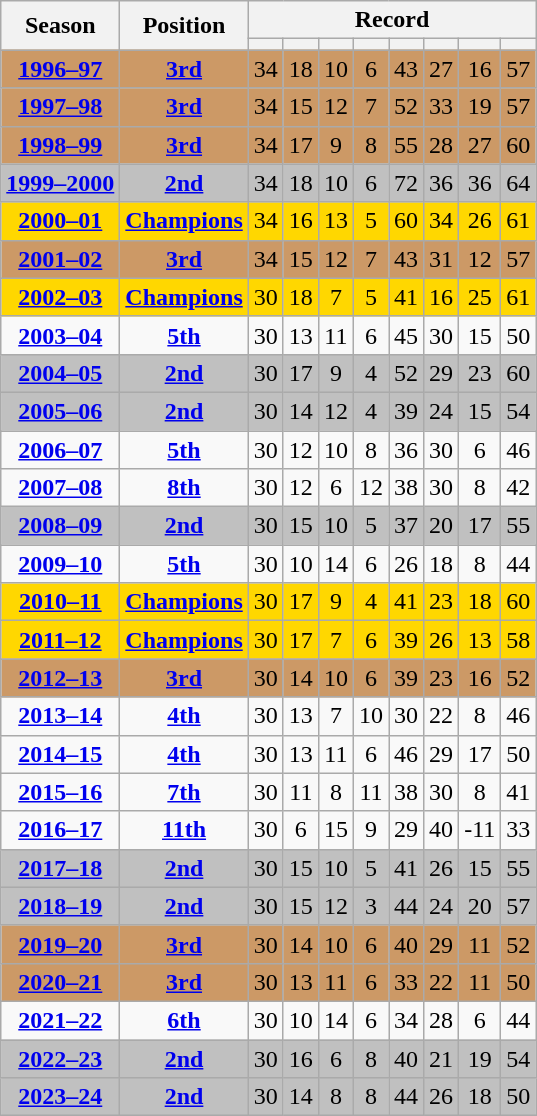<table class="wikitable" style="text-align:center">
<tr>
<th rowspan="2">Season</th>
<th rowspan="2">Position</th>
<th colspan="8">Record</th>
</tr>
<tr>
<th></th>
<th></th>
<th></th>
<th></th>
<th></th>
<th></th>
<th></th>
<th></th>
</tr>
<tr style="background:#CC9966">
<td><strong><a href='#'>1996–97</a></strong></td>
<td><strong><a href='#'>3rd</a></strong></td>
<td>34</td>
<td>18</td>
<td>10</td>
<td>6</td>
<td>43</td>
<td>27</td>
<td>16</td>
<td>57</td>
</tr>
<tr style="background:#CC9966">
<td><strong><a href='#'>1997–98</a></strong></td>
<td><strong><a href='#'>3rd</a></strong></td>
<td>34</td>
<td>15</td>
<td>12</td>
<td>7</td>
<td>52</td>
<td>33</td>
<td>19</td>
<td>57</td>
</tr>
<tr style="background:#CC9966">
<td><strong><a href='#'>1998–99</a></strong></td>
<td><strong><a href='#'>3rd</a></strong></td>
<td>34</td>
<td>17</td>
<td>9</td>
<td>8</td>
<td>55</td>
<td>28</td>
<td>27</td>
<td>60</td>
</tr>
<tr style="background:silver">
<td><strong><a href='#'>1999–2000</a></strong></td>
<td><strong><a href='#'>2nd</a></strong></td>
<td>34</td>
<td>18</td>
<td>10</td>
<td>6</td>
<td>72</td>
<td>36</td>
<td>36</td>
<td>64</td>
</tr>
<tr style="background:gold">
<td><strong><a href='#'>2000–01</a></strong></td>
<td><strong><a href='#'>Champions</a></strong></td>
<td>34</td>
<td>16</td>
<td>13</td>
<td>5</td>
<td>60</td>
<td>34</td>
<td>26</td>
<td>61</td>
</tr>
<tr style="background:#CC9966">
<td><strong><a href='#'>2001–02</a></strong></td>
<td><strong><a href='#'>3rd</a></strong></td>
<td>34</td>
<td>15</td>
<td>12</td>
<td>7</td>
<td>43</td>
<td>31</td>
<td>12</td>
<td>57</td>
</tr>
<tr style="background:gold">
<td><strong><a href='#'>2002–03</a></strong></td>
<td><strong><a href='#'>Champions</a></strong></td>
<td>30</td>
<td>18</td>
<td>7</td>
<td>5</td>
<td>41</td>
<td>16</td>
<td>25</td>
<td>61</td>
</tr>
<tr>
<td><strong><a href='#'>2003–04</a></strong></td>
<td><strong><a href='#'>5th</a></strong></td>
<td>30</td>
<td>13</td>
<td>11</td>
<td>6</td>
<td>45</td>
<td>30</td>
<td>15</td>
<td>50</td>
</tr>
<tr style="background:silver">
<td><strong><a href='#'>2004–05</a></strong></td>
<td><strong><a href='#'>2nd</a></strong></td>
<td>30</td>
<td>17</td>
<td>9</td>
<td>4</td>
<td>52</td>
<td>29</td>
<td>23</td>
<td>60</td>
</tr>
<tr style="background:silver">
<td><strong><a href='#'>2005–06</a></strong></td>
<td><strong><a href='#'>2nd</a></strong></td>
<td>30</td>
<td>14</td>
<td>12</td>
<td>4</td>
<td>39</td>
<td>24</td>
<td>15</td>
<td>54</td>
</tr>
<tr>
<td><strong><a href='#'>2006–07</a></strong></td>
<td><strong><a href='#'>5th</a></strong></td>
<td>30</td>
<td>12</td>
<td>10</td>
<td>8</td>
<td>36</td>
<td>30</td>
<td>6</td>
<td>46</td>
</tr>
<tr>
<td><strong><a href='#'>2007–08</a></strong></td>
<td><strong><a href='#'>8th</a></strong></td>
<td>30</td>
<td>12</td>
<td>6</td>
<td>12</td>
<td>38</td>
<td>30</td>
<td>8</td>
<td>42</td>
</tr>
<tr style="background:silver">
<td><strong><a href='#'>2008–09</a></strong></td>
<td><strong><a href='#'>2nd</a></strong></td>
<td>30</td>
<td>15</td>
<td>10</td>
<td>5</td>
<td>37</td>
<td>20</td>
<td>17</td>
<td>55</td>
</tr>
<tr>
<td><strong><a href='#'>2009–10</a></strong></td>
<td><strong><a href='#'>5th</a></strong></td>
<td>30</td>
<td>10</td>
<td>14</td>
<td>6</td>
<td>26</td>
<td>18</td>
<td>8</td>
<td>44</td>
</tr>
<tr style="background:gold">
<td><strong><a href='#'>2010–11</a></strong></td>
<td><strong><a href='#'>Champions</a></strong></td>
<td>30</td>
<td>17</td>
<td>9</td>
<td>4</td>
<td>41</td>
<td>23</td>
<td>18</td>
<td>60</td>
</tr>
<tr style="background:gold">
<td><strong><a href='#'>2011–12</a></strong></td>
<td><strong><a href='#'>Champions</a></strong></td>
<td>30</td>
<td>17</td>
<td>7</td>
<td>6</td>
<td>39</td>
<td>26</td>
<td>13</td>
<td>58</td>
</tr>
<tr style="background:#CC9966">
<td><strong><a href='#'>2012–13</a></strong></td>
<td><strong><a href='#'>3rd</a></strong></td>
<td>30</td>
<td>14</td>
<td>10</td>
<td>6</td>
<td>39</td>
<td>23</td>
<td>16</td>
<td>52</td>
</tr>
<tr>
<td><strong><a href='#'>2013–14</a></strong></td>
<td><strong><a href='#'>4th</a></strong></td>
<td>30</td>
<td>13</td>
<td>7</td>
<td>10</td>
<td>30</td>
<td>22</td>
<td>8</td>
<td>46</td>
</tr>
<tr>
<td><strong><a href='#'>2014–15</a></strong></td>
<td><strong><a href='#'>4th</a></strong></td>
<td>30</td>
<td>13</td>
<td>11</td>
<td>6</td>
<td>46</td>
<td>29</td>
<td>17</td>
<td>50</td>
</tr>
<tr>
<td><strong><a href='#'>2015–16</a></strong></td>
<td><strong><a href='#'>7th</a></strong></td>
<td>30</td>
<td>11</td>
<td>8</td>
<td>11</td>
<td>38</td>
<td>30</td>
<td>8</td>
<td>41</td>
</tr>
<tr>
<td><strong><a href='#'>2016–17</a></strong></td>
<td><strong><a href='#'>11th</a></strong></td>
<td>30</td>
<td>6</td>
<td>15</td>
<td>9</td>
<td>29</td>
<td>40</td>
<td>-11</td>
<td>33</td>
</tr>
<tr style="background:silver">
<td><strong><a href='#'>2017–18</a></strong></td>
<td><strong><a href='#'>2nd</a></strong></td>
<td>30</td>
<td>15</td>
<td>10</td>
<td>5</td>
<td>41</td>
<td>26</td>
<td>15</td>
<td>55</td>
</tr>
<tr style="background:silver">
<td><strong><a href='#'>2018–19</a></strong></td>
<td><strong><a href='#'>2nd</a></strong></td>
<td>30</td>
<td>15</td>
<td>12</td>
<td>3</td>
<td>44</td>
<td>24</td>
<td>20</td>
<td>57</td>
</tr>
<tr style="background:#CC9966">
<td><strong><a href='#'>2019–20</a></strong></td>
<td><strong><a href='#'>3rd</a></strong></td>
<td>30</td>
<td>14</td>
<td>10</td>
<td>6</td>
<td>40</td>
<td>29</td>
<td>11</td>
<td>52</td>
</tr>
<tr style="background:#CC9966">
<td><strong><a href='#'>2020–21</a></strong></td>
<td><strong><a href='#'>3rd</a></strong></td>
<td>30</td>
<td>13</td>
<td>11</td>
<td>6</td>
<td>33</td>
<td>22</td>
<td>11</td>
<td>50</td>
</tr>
<tr>
<td><strong><a href='#'>2021–22</a></strong></td>
<td><strong><a href='#'>6th</a></strong></td>
<td>30</td>
<td>10</td>
<td>14</td>
<td>6</td>
<td>34</td>
<td>28</td>
<td>6</td>
<td>44</td>
</tr>
<tr style="background:silver">
<td><strong><a href='#'>2022–23</a></strong></td>
<td><strong><a href='#'>2nd</a></strong></td>
<td>30</td>
<td>16</td>
<td>6</td>
<td>8</td>
<td>40</td>
<td>21</td>
<td>19</td>
<td>54</td>
</tr>
<tr style="background:silver">
<td><strong><a href='#'>2023–24</a></strong></td>
<td><strong><a href='#'>2nd</a></strong></td>
<td>30</td>
<td>14</td>
<td>8</td>
<td>8</td>
<td>44</td>
<td>26</td>
<td>18</td>
<td>50</td>
</tr>
</table>
